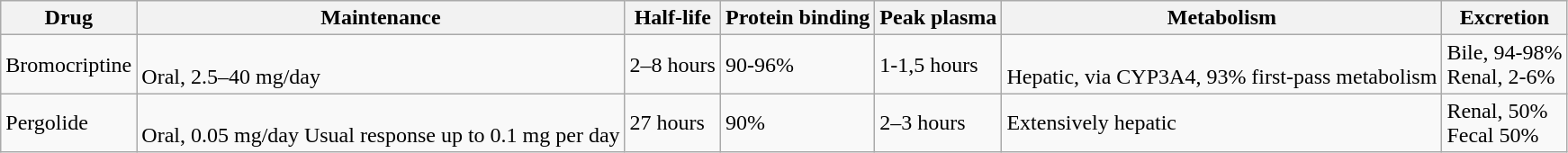<table class="wikitable">
<tr>
<th>Drug</th>
<th>Maintenance</th>
<th>Half-life</th>
<th>Protein binding</th>
<th>Peak plasma</th>
<th>Metabolism</th>
<th>Excretion</th>
</tr>
<tr>
<td>Bromocriptine</td>
<td><br>Oral, 2.5–40 mg/day
<br></td>
<td>2–8 hours</td>
<td>90-96%</td>
<td>1-1,5 hours</td>
<td><br>Hepatic, via CYP3A4, 93% first-pass metabolism
<br></td>
<td>Bile, 94-98%<br>Renal, 2-6%</td>
</tr>
<tr>
<td>Pergolide</td>
<td><br>Oral, 0.05 mg/day Usual response up to 0.1 mg per day
<br></td>
<td>27 hours</td>
<td>90%</td>
<td>2–3 hours</td>
<td>Extensively hepatic</td>
<td>Renal, 50%<br>Fecal 50%</td>
</tr>
</table>
